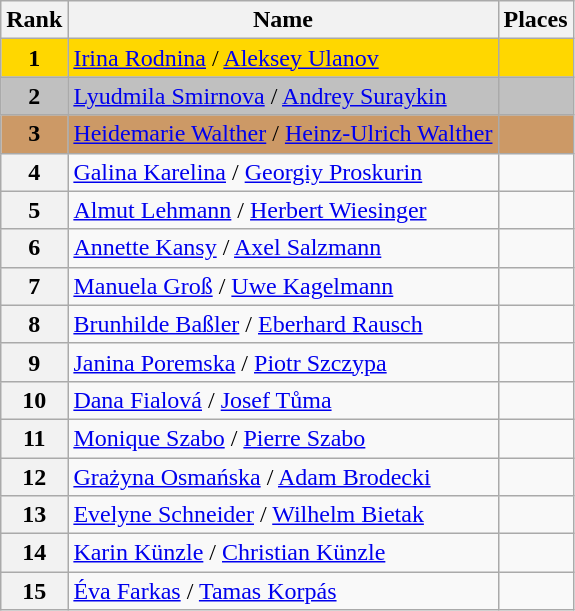<table class="wikitable">
<tr>
<th>Rank</th>
<th>Name</th>
<th>Places</th>
</tr>
<tr bgcolor="gold">
<td align="center"><strong>1</strong></td>
<td> <a href='#'>Irina Rodnina</a> / <a href='#'>Aleksey Ulanov</a></td>
<td></td>
</tr>
<tr bgcolor="silver">
<td align="center"><strong>2</strong></td>
<td> <a href='#'>Lyudmila Smirnova</a> / <a href='#'>Andrey Suraykin</a></td>
<td></td>
</tr>
<tr bgcolor="cc9966">
<td align="center"><strong>3</strong></td>
<td> <a href='#'>Heidemarie Walther</a> / <a href='#'>Heinz-Ulrich Walther</a></td>
<td></td>
</tr>
<tr>
<th>4</th>
<td> <a href='#'>Galina Karelina</a> / <a href='#'>Georgiy Proskurin</a></td>
<td></td>
</tr>
<tr>
<th>5</th>
<td> <a href='#'>Almut Lehmann</a> / <a href='#'>Herbert Wiesinger</a></td>
<td></td>
</tr>
<tr>
<th>6</th>
<td> <a href='#'>Annette Kansy</a> / <a href='#'>Axel Salzmann</a></td>
<td></td>
</tr>
<tr>
<th>7</th>
<td> <a href='#'>Manuela Groß</a> / <a href='#'>Uwe Kagelmann</a></td>
<td></td>
</tr>
<tr>
<th>8</th>
<td> <a href='#'>Brunhilde Baßler</a> / <a href='#'>Eberhard Rausch</a></td>
<td></td>
</tr>
<tr>
<th>9</th>
<td> <a href='#'>Janina Poremska</a> / <a href='#'>Piotr Szczypa</a></td>
<td></td>
</tr>
<tr>
<th>10</th>
<td> <a href='#'>Dana Fialová</a> / <a href='#'>Josef Tůma</a></td>
<td></td>
</tr>
<tr>
<th>11</th>
<td> <a href='#'>Monique Szabo</a> / <a href='#'>Pierre Szabo</a></td>
<td></td>
</tr>
<tr>
<th>12</th>
<td> <a href='#'>Grażyna Osmańska</a> / <a href='#'>Adam Brodecki</a></td>
<td></td>
</tr>
<tr>
<th>13</th>
<td> <a href='#'>Evelyne Schneider</a> / <a href='#'>Wilhelm Bietak</a></td>
<td></td>
</tr>
<tr>
<th>14</th>
<td> <a href='#'>Karin Künzle</a> / <a href='#'>Christian Künzle</a></td>
<td></td>
</tr>
<tr>
<th>15</th>
<td> <a href='#'>Éva Farkas</a> / <a href='#'>Tamas Korpás</a></td>
<td></td>
</tr>
</table>
